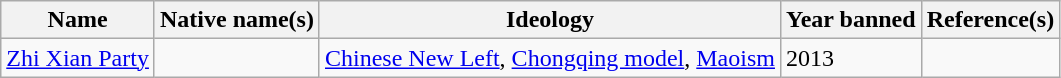<table class="wikitable sortable">
<tr>
<th>Name</th>
<th>Native name(s)</th>
<th>Ideology</th>
<th>Year banned</th>
<th>Reference(s)</th>
</tr>
<tr>
<td><a href='#'>Zhi Xian Party</a></td>
<td></td>
<td><a href='#'>Chinese New Left</a>, <a href='#'>Chongqing model</a>, <a href='#'>Maoism</a></td>
<td>2013</td>
<td></td>
</tr>
</table>
